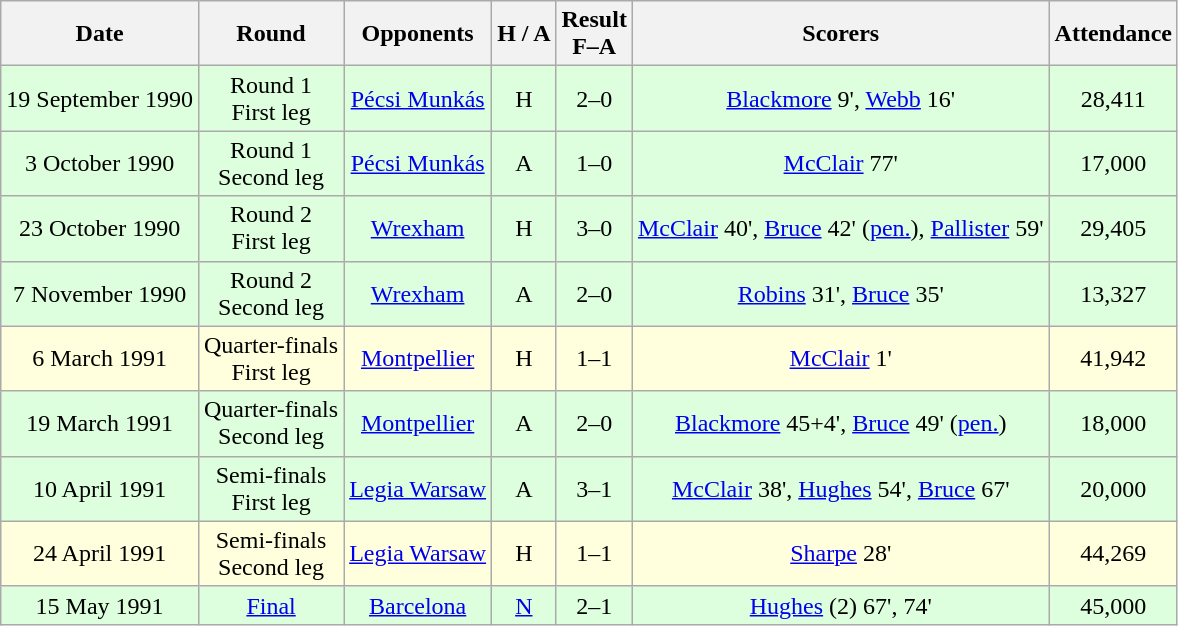<table class="wikitable" style="text-align:center">
<tr>
<th>Date</th>
<th>Round</th>
<th>Opponents</th>
<th>H / A</th>
<th>Result<br>F–A</th>
<th>Scorers</th>
<th>Attendance</th>
</tr>
<tr bgcolor="#ddffdd">
<td>19 September 1990</td>
<td>Round 1<br>First leg</td>
<td><a href='#'>Pécsi Munkás</a></td>
<td>H</td>
<td>2–0</td>
<td><a href='#'>Blackmore</a> 9', <a href='#'>Webb</a> 16'</td>
<td>28,411</td>
</tr>
<tr bgcolor="#ddffdd">
<td>3 October 1990</td>
<td>Round 1<br>Second leg</td>
<td><a href='#'>Pécsi Munkás</a></td>
<td>A</td>
<td>1–0</td>
<td><a href='#'>McClair</a> 77'</td>
<td>17,000</td>
</tr>
<tr bgcolor="#ddffdd">
<td>23 October 1990</td>
<td>Round 2<br>First leg</td>
<td><a href='#'>Wrexham</a></td>
<td>H</td>
<td>3–0</td>
<td><a href='#'>McClair</a> 40', <a href='#'>Bruce</a> 42' (<a href='#'>pen.</a>), <a href='#'>Pallister</a> 59'</td>
<td>29,405</td>
</tr>
<tr bgcolor="#ddffdd">
<td>7 November 1990</td>
<td>Round 2<br>Second leg</td>
<td><a href='#'>Wrexham</a></td>
<td>A</td>
<td>2–0</td>
<td><a href='#'>Robins</a> 31', <a href='#'>Bruce</a> 35'</td>
<td>13,327</td>
</tr>
<tr bgcolor="#ffffdd">
<td>6 March 1991</td>
<td>Quarter-finals<br>First leg</td>
<td><a href='#'>Montpellier</a></td>
<td>H</td>
<td>1–1</td>
<td><a href='#'>McClair</a> 1'</td>
<td>41,942</td>
</tr>
<tr bgcolor="#ddffdd">
<td>19 March 1991</td>
<td>Quarter-finals<br>Second leg</td>
<td><a href='#'>Montpellier</a></td>
<td>A</td>
<td>2–0</td>
<td><a href='#'>Blackmore</a> 45+4', <a href='#'>Bruce</a> 49' (<a href='#'>pen.</a>)</td>
<td>18,000</td>
</tr>
<tr bgcolor="#ddffdd">
<td>10 April 1991</td>
<td>Semi-finals<br>First leg</td>
<td><a href='#'>Legia Warsaw</a></td>
<td>A</td>
<td>3–1</td>
<td><a href='#'>McClair</a> 38', <a href='#'>Hughes</a> 54', <a href='#'>Bruce</a> 67'</td>
<td>20,000</td>
</tr>
<tr bgcolor="#ffffdd">
<td>24 April 1991</td>
<td>Semi-finals<br>Second leg</td>
<td><a href='#'>Legia Warsaw</a></td>
<td>H</td>
<td>1–1</td>
<td><a href='#'>Sharpe</a> 28'</td>
<td>44,269</td>
</tr>
<tr bgcolor="#ddffdd">
<td>15 May 1991</td>
<td><a href='#'>Final</a></td>
<td><a href='#'>Barcelona</a></td>
<td><a href='#'>N</a></td>
<td>2–1</td>
<td><a href='#'>Hughes</a> (2) 67', 74'</td>
<td>45,000</td>
</tr>
</table>
